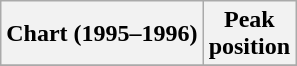<table class="wikitable plainrowheaders" style="text-align:center">
<tr>
<th>Chart (1995–1996)</th>
<th>Peak<br>position</th>
</tr>
<tr>
</tr>
</table>
